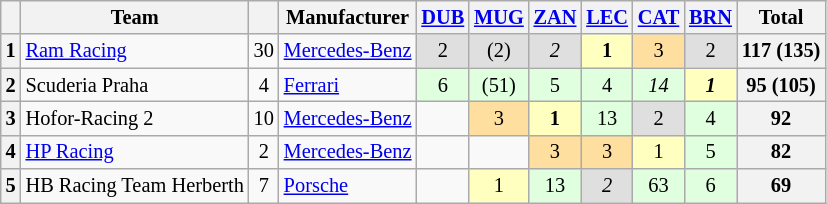<table class="wikitable" style="font-size: 85%; text-align:center;">
<tr>
<th></th>
<th>Team</th>
<th></th>
<th>Manufacturer</th>
<th><a href='#'>DUB</a><br></th>
<th><a href='#'>MUG</a><br></th>
<th><a href='#'>ZAN</a><br></th>
<th><a href='#'>LEC</a><br></th>
<th><a href='#'>CAT</a><br></th>
<th><a href='#'>BRN</a><br></th>
<th>Total</th>
</tr>
<tr>
<th>1</th>
<td align=left> <a href='#'>Ram Racing</a></td>
<td align=center>30</td>
<td align=left><a href='#'>Mercedes-Benz</a></td>
<td style="background:#DFDFDF;">2</td>
<td style="background:#DFDFDF;">(2)</td>
<td style="background:#DFDFDF;"><em>2</em></td>
<td style="background:#FFFFBF;"><strong>1</strong></td>
<td style="background:#FFDF9F;">3</td>
<td style="background:#DFDFDF;">2</td>
<th>117 (135)</th>
</tr>
<tr>
<th>2</th>
<td align=left> Scuderia Praha</td>
<td align=center>4</td>
<td align=left><a href='#'>Ferrari</a></td>
<td style="background:#DFFFDF;">6</td>
<td style="background:#DFFFDF;">(51)</td>
<td style="background:#DFFFDF;">5</td>
<td style="background:#DFFFDF;">4</td>
<td style="background:#DFFFDF;"><em>14</em></td>
<td style="background:#FFFFBF;"><strong><em>1</em></strong></td>
<th>95 (105)</th>
</tr>
<tr>
<th>3</th>
<td align=left> Hofor-Racing 2</td>
<td align=center>10</td>
<td align=left><a href='#'>Mercedes-Benz</a></td>
<td></td>
<td style="background:#FFDF9F;">3</td>
<td style="background:#FFFFBF;"><strong>1</strong></td>
<td style="background:#DFFFDF;">13</td>
<td style="background:#DFDFDF;">2</td>
<td style="background:#DFFFDF;">4</td>
<th>92</th>
</tr>
<tr>
<th>4</th>
<td align=left> <a href='#'>HP Racing</a></td>
<td align=center>2</td>
<td align=left><a href='#'>Mercedes-Benz</a></td>
<td></td>
<td></td>
<td style="background:#FFDF9F;">3</td>
<td style="background:#FFDF9F;">3</td>
<td style="background:#FFFFBF;">1</td>
<td style="background:#DFFFDF;">5</td>
<th>82</th>
</tr>
<tr>
<th>5</th>
<td align=left> HB Racing Team Herberth</td>
<td align=center>7</td>
<td align=left><a href='#'>Porsche</a></td>
<td></td>
<td style="background:#FFFFBF;">1</td>
<td style="background:#DFFFDF;">13</td>
<td style="background:#DFDFDF;"><em>2</em></td>
<td style="background:#DFFFDF;">63</td>
<td style="background:#DFFFDF;">6</td>
<th>69</th>
</tr>
</table>
